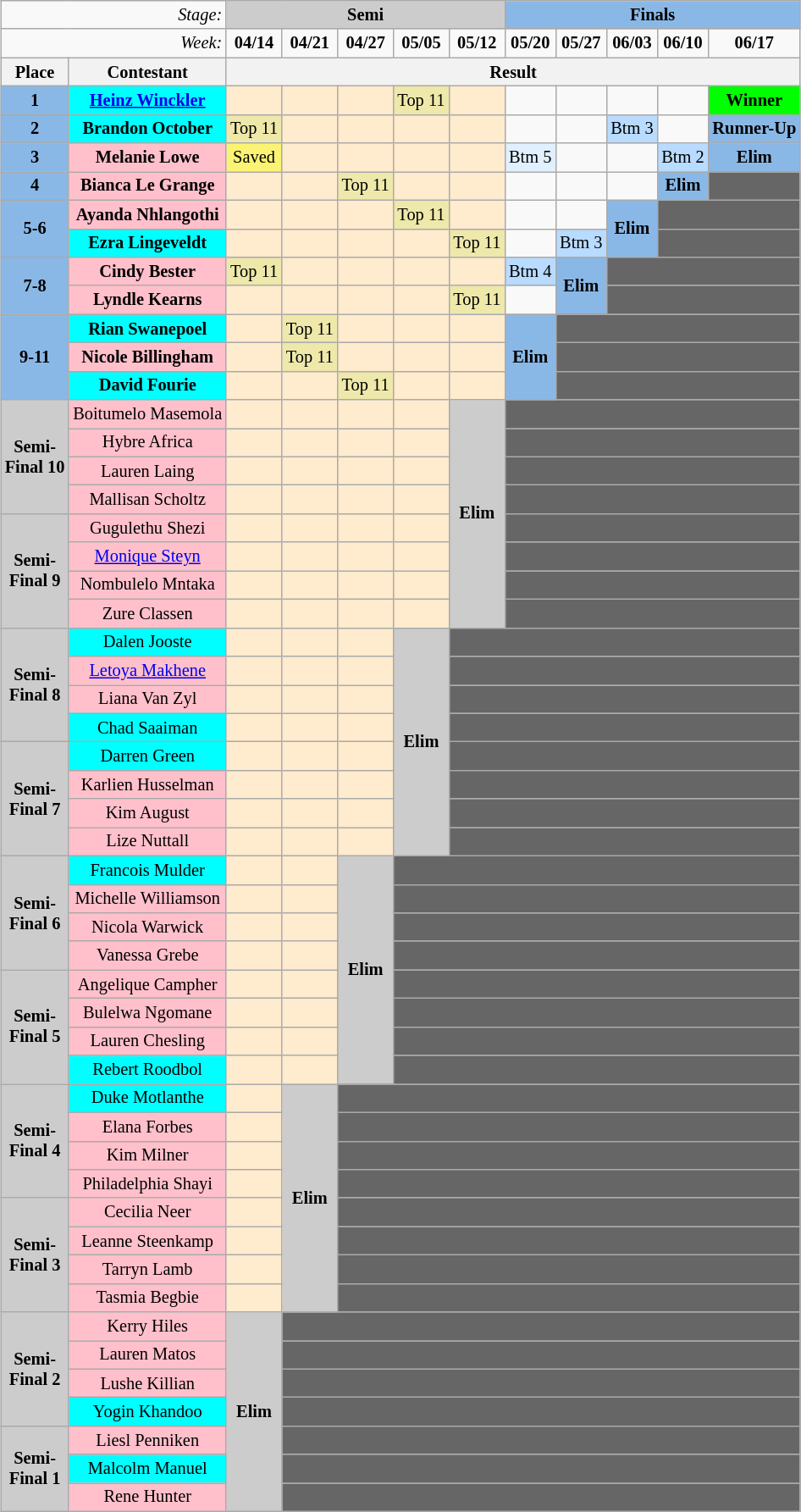<table class="wikitable" style="margin:1em auto; text-align:center; font-size:85%">
<tr>
<td align="right" colspan=2><em>Stage:</em></td>
<td bgcolor="CCCCCC" colspan=5><strong>Semi</strong></td>
<td bgcolor="8AB8E6" colspan=5><strong>Finals</strong></td>
</tr>
<tr>
<td align="right" colspan=2><em>Week:</em></td>
<td><strong>04/14</strong></td>
<td><strong>04/21</strong></td>
<td><strong>04/27</strong></td>
<td><strong>05/05</strong></td>
<td><strong>05/12</strong></td>
<td><strong>05/20</strong></td>
<td><strong>05/27</strong></td>
<td><strong>06/03</strong></td>
<td><strong>06/10</strong></td>
<td><strong>06/17</strong></td>
</tr>
<tr>
<th>Place</th>
<th>Contestant</th>
<th align="center" colspan=10>Result</th>
</tr>
<tr>
<td bgcolor="#8AB8E6"><strong>1</strong></td>
<td bgcolor="cyan"><strong><a href='#'>Heinz Winckler</a></strong></td>
<td bgcolor="#FFEBCD"></td>
<td bgcolor="#FFEBCD"></td>
<td bgcolor="#FFEBCD"></td>
<td bgcolor="palegoldenrod" align="center">Top 11</td>
<td bgcolor="#FFEBCD"></td>
<td></td>
<td></td>
<td></td>
<td></td>
<td style="background: Lime" align="center"><strong>Winner</strong></td>
</tr>
<tr>
<td bgcolor="#8AB8E6"><strong>2</strong></td>
<td bgcolor="cyan"><strong>Brandon October</strong></td>
<td bgcolor="palegoldenrod" align="center">Top 11</td>
<td bgcolor="#FFEBCD"></td>
<td bgcolor="#FFEBCD"></td>
<td bgcolor="#FFEBCD"></td>
<td bgcolor="#FFEBCD"></td>
<td></td>
<td></td>
<td bgcolor="B8DBFF">Btm 3</td>
<td></td>
<td bgcolor="8AB8E6"><strong>Runner-Up</strong></td>
</tr>
<tr>
<td bgcolor="#8AB8E6"><strong>3</strong></td>
<td bgcolor="pink"><strong>Melanie Lowe</strong></td>
<td bgcolor="#FBF373" align="center">Saved</td>
<td bgcolor="#FFEBCD"></td>
<td bgcolor="#FFEBCD"></td>
<td bgcolor="#FFEBCD"></td>
<td bgcolor="#FFEBCD"></td>
<td bgcolor="E0F0FF">Btm 5</td>
<td></td>
<td></td>
<td bgcolor="B8DBFF">Btm 2</td>
<td bgcolor="8AB8E6"><strong>Elim</strong></td>
</tr>
<tr>
<td bgcolor="#8AB8E6"><strong>4</strong></td>
<td bgcolor="pink"><strong>Bianca Le Grange</strong></td>
<td bgcolor="#FFEBCD"></td>
<td bgcolor="#FFEBCD"></td>
<td bgcolor="palegoldenrod" align="center">Top 11</td>
<td bgcolor="#FFEBCD"></td>
<td bgcolor="#FFEBCD"></td>
<td></td>
<td></td>
<td></td>
<td bgcolor="8AB8E6"><strong>Elim</strong></td>
<td bgcolor="666666"></td>
</tr>
<tr>
<td bgcolor="#8AB8E6" rowspan="2"><strong>5-6</strong></td>
<td bgcolor="pink"><strong>Ayanda Nhlangothi</strong></td>
<td bgcolor="#FFEBCD"></td>
<td bgcolor="#FFEBCD"></td>
<td bgcolor="#FFEBCD"></td>
<td bgcolor="palegoldenrod" align="center">Top 11</td>
<td bgcolor="#FFEBCD"></td>
<td></td>
<td></td>
<td bgcolor="8AB8E6" rowspan="2"><strong>Elim</strong></td>
<td colspan="2" bgcolor="666666"></td>
</tr>
<tr>
<td bgcolor="cyan"><strong>Ezra Lingeveldt</strong></td>
<td bgcolor="#FFEBCD"></td>
<td bgcolor="#FFEBCD"></td>
<td bgcolor="#FFEBCD"></td>
<td bgcolor="#FFEBCD"></td>
<td bgcolor="palegoldenrod" align="center">Top 11</td>
<td></td>
<td bgcolor="B8DBFF">Btm 3</td>
<td colspan="2" bgcolor="666666"></td>
</tr>
<tr>
<td bgcolor="#8AB8E6" rowspan="2"><strong>7-8</strong></td>
<td bgcolor="pink"><strong>Cindy Bester</strong></td>
<td bgcolor="palegoldenrod" align="center">Top 11</td>
<td bgcolor="#FFEBCD"></td>
<td bgcolor="#FFEBCD"></td>
<td bgcolor="#FFEBCD"></td>
<td bgcolor="#FFEBCD"></td>
<td bgcolor="B8DBFF">Btm 4</td>
<td bgcolor="8AB8E6" rowspan="2"><strong>Elim</strong></td>
<td colspan="3" bgcolor="666666"></td>
</tr>
<tr>
<td bgcolor="pink"><strong>Lyndle Kearns</strong></td>
<td bgcolor="#FFEBCD"></td>
<td bgcolor="#FFEBCD"></td>
<td bgcolor="#FFEBCD"></td>
<td bgcolor="#FFEBCD"></td>
<td bgcolor="palegoldenrod" align="center">Top 11</td>
<td></td>
<td colspan="3" bgcolor="666666"></td>
</tr>
<tr>
<td bgcolor="#8AB8E6" rowspan="3"><strong>9-11</strong></td>
<td bgcolor="cyan"><strong>Rian Swanepoel</strong></td>
<td bgcolor="#FFEBCD"></td>
<td bgcolor="palegoldenrod" align="center">Top 11</td>
<td bgcolor="#FFEBCD"></td>
<td bgcolor="#FFEBCD"></td>
<td bgcolor="#FFEBCD"></td>
<td bgcolor="8AB8E6" rowspan="3"><strong>Elim</strong></td>
<td colspan="4" bgcolor="666666"></td>
</tr>
<tr>
<td bgcolor="pink"><strong>Nicole Billingham</strong></td>
<td bgcolor="#FFEBCD"></td>
<td bgcolor="palegoldenrod" align="center">Top 11</td>
<td bgcolor="#FFEBCD"></td>
<td bgcolor="#FFEBCD"></td>
<td bgcolor="#FFEBCD"></td>
<td colspan="4" bgcolor="666666"></td>
</tr>
<tr>
<td bgcolor="cyan"><strong>David Fourie</strong></td>
<td bgcolor="#FFEBCD"></td>
<td bgcolor="#FFEBCD"></td>
<td bgcolor="palegoldenrod" align="center">Top 11</td>
<td bgcolor="#FFEBCD"></td>
<td bgcolor="#FFEBCD"></td>
<td colspan="4" bgcolor="666666"></td>
</tr>
<tr>
<td bgcolor="#CCCCCC" align="center" rowspan=4><strong>Semi-<br>Final 10</strong></td>
<td bgcolor="pink">Boitumelo Masemola</td>
<td bgcolor="#FFEBCD"></td>
<td bgcolor="#FFEBCD"></td>
<td bgcolor="#FFEBCD"></td>
<td bgcolor="#FFEBCD"></td>
<td bgcolor="#CCCCCC" align="center" rowspan=8><strong>Elim</strong></td>
<td colspan="5" bgcolor="666666"></td>
</tr>
<tr>
<td bgcolor="pink">Hybre Africa</td>
<td bgcolor="#FFEBCD"></td>
<td bgcolor="#FFEBCD"></td>
<td bgcolor="#FFEBCD"></td>
<td bgcolor="#FFEBCD"></td>
<td colspan="5" bgcolor="666666"></td>
</tr>
<tr>
<td bgcolor="pink">Lauren Laing</td>
<td bgcolor="#FFEBCD"></td>
<td bgcolor="#FFEBCD"></td>
<td bgcolor="#FFEBCD"></td>
<td bgcolor="#FFEBCD"></td>
<td colspan="5" bgcolor="666666"></td>
</tr>
<tr>
<td bgcolor="pink">Mallisan Scholtz</td>
<td bgcolor="#FFEBCD"></td>
<td bgcolor="#FFEBCD"></td>
<td bgcolor="#FFEBCD"></td>
<td bgcolor="#FFEBCD"></td>
<td colspan="5" bgcolor="666666"></td>
</tr>
<tr>
<td bgcolor="#CCCCCC" align="center" rowspan=4><strong>Semi-<br>Final 9</strong></td>
<td bgcolor="pink">Gugulethu Shezi</td>
<td bgcolor="#FFEBCD"></td>
<td bgcolor="#FFEBCD"></td>
<td bgcolor="#FFEBCD"></td>
<td bgcolor="#FFEBCD"></td>
<td colspan="6" bgcolor="666666"></td>
</tr>
<tr>
<td bgcolor="pink"><a href='#'>Monique Steyn</a></td>
<td bgcolor="#FFEBCD"></td>
<td bgcolor="#FFEBCD"></td>
<td bgcolor="#FFEBCD"></td>
<td bgcolor="#FFEBCD"></td>
<td colspan="6" bgcolor="666666"></td>
</tr>
<tr>
<td bgcolor="pink">Nombulelo Mntaka</td>
<td bgcolor="#FFEBCD"></td>
<td bgcolor="#FFEBCD"></td>
<td bgcolor="#FFEBCD"></td>
<td bgcolor="#FFEBCD"></td>
<td colspan="6" bgcolor="666666"></td>
</tr>
<tr>
<td bgcolor="pink">Zure Classen</td>
<td bgcolor="#FFEBCD"></td>
<td bgcolor="#FFEBCD"></td>
<td bgcolor="#FFEBCD"></td>
<td bgcolor="#FFEBCD"></td>
<td colspan="6" bgcolor="666666"></td>
</tr>
<tr>
<td bgcolor="#CCCCCC" align="center" rowspan=4><strong>Semi-<br>Final 8</strong></td>
<td bgcolor="cyan">Dalen Jooste</td>
<td bgcolor="#FFEBCD"></td>
<td bgcolor="#FFEBCD"></td>
<td bgcolor="#FFEBCD"></td>
<td bgcolor="#CCCCCC" align="center" rowspan=8><strong>Elim</strong></td>
<td colspan="7" bgcolor="666666"></td>
</tr>
<tr>
<td bgcolor="pink"><a href='#'>Letoya Makhene</a></td>
<td bgcolor="#FFEBCD"></td>
<td bgcolor="#FFEBCD"></td>
<td bgcolor="#FFEBCD"></td>
<td colspan="7" bgcolor="666666"></td>
</tr>
<tr>
<td bgcolor="pink">Liana Van Zyl</td>
<td bgcolor="#FFEBCD"></td>
<td bgcolor="#FFEBCD"></td>
<td bgcolor="#FFEBCD"></td>
<td colspan="7" bgcolor="666666"></td>
</tr>
<tr>
<td bgcolor="cyan">Chad Saaiman</td>
<td bgcolor="#FFEBCD"></td>
<td bgcolor="#FFEBCD"></td>
<td bgcolor="#FFEBCD"></td>
<td colspan="7" bgcolor="666666"></td>
</tr>
<tr>
<td bgcolor="#CCCCCC" align="center" rowspan=4><strong>Semi-<br>Final 7</strong></td>
<td bgcolor="cyan">Darren Green</td>
<td bgcolor="#FFEBCD"></td>
<td bgcolor="#FFEBCD"></td>
<td bgcolor="#FFEBCD"></td>
<td colspan="8" bgcolor="666666"></td>
</tr>
<tr>
<td bgcolor="pink">Karlien Husselman</td>
<td bgcolor="#FFEBCD"></td>
<td bgcolor="#FFEBCD"></td>
<td bgcolor="#FFEBCD"></td>
<td colspan="8" bgcolor="666666"></td>
</tr>
<tr>
<td bgcolor="pink">Kim August</td>
<td bgcolor="#FFEBCD"></td>
<td bgcolor="#FFEBCD"></td>
<td bgcolor="#FFEBCD"></td>
<td colspan="8" bgcolor="666666"></td>
</tr>
<tr>
<td bgcolor="pink">Lize Nuttall</td>
<td bgcolor="#FFEBCD"></td>
<td bgcolor="#FFEBCD"></td>
<td bgcolor="#FFEBCD"></td>
<td colspan="8" bgcolor="666666"></td>
</tr>
<tr>
<td bgcolor="#CCCCCC" align="center" rowspan=4><strong>Semi-<br>Final 6</strong></td>
<td bgcolor="cyan">Francois Mulder</td>
<td bgcolor="#FFEBCD"></td>
<td bgcolor="#FFEBCD"></td>
<td bgcolor="#CCCCCC" align="center" rowspan=8><strong>Elim</strong></td>
<td colspan="9" bgcolor="666666"></td>
</tr>
<tr>
<td bgcolor="pink">Michelle Williamson</td>
<td bgcolor="#FFEBCD"></td>
<td bgcolor="#FFEBCD"></td>
<td colspan="9" bgcolor="666666"></td>
</tr>
<tr>
<td bgcolor="pink">Nicola Warwick</td>
<td bgcolor="#FFEBCD"></td>
<td bgcolor="#FFEBCD"></td>
<td colspan="9" bgcolor="666666"></td>
</tr>
<tr>
<td bgcolor="pink">Vanessa Grebe</td>
<td bgcolor="#FFEBCD"></td>
<td bgcolor="#FFEBCD"></td>
<td colspan="9" bgcolor="666666"></td>
</tr>
<tr>
<td bgcolor="#CCCCCC" align="center" rowspan=4><strong>Semi-<br>Final 5</strong></td>
<td bgcolor="pink">Angelique Campher</td>
<td bgcolor="#FFEBCD"></td>
<td bgcolor="#FFEBCD"></td>
<td colspan="9" bgcolor="666666"></td>
</tr>
<tr>
<td bgcolor="pink">Bulelwa Ngomane</td>
<td bgcolor="#FFEBCD"></td>
<td bgcolor="#FFEBCD"></td>
<td colspan="9" bgcolor="666666"></td>
</tr>
<tr>
<td bgcolor="pink">Lauren Chesling</td>
<td bgcolor="#FFEBCD"></td>
<td bgcolor="#FFEBCD"></td>
<td colspan="9" bgcolor="666666"></td>
</tr>
<tr>
<td bgcolor="cyan">Rebert Roodbol</td>
<td bgcolor="#FFEBCD"></td>
<td bgcolor="#FFEBCD"></td>
<td colspan="9" bgcolor="666666"></td>
</tr>
<tr>
<td bgcolor="#CCCCCC" align="center" rowspan=4><strong>Semi-<br>Final 4</strong></td>
<td bgcolor="cyan">Duke Motlanthe</td>
<td bgcolor="#FFEBCD"></td>
<td bgcolor="#CCCCCC" align="center" rowspan=8><strong>Elim</strong></td>
<td colspan="9" bgcolor="666666"></td>
</tr>
<tr>
<td bgcolor="pink">Elana Forbes</td>
<td bgcolor="#FFEBCD"></td>
<td colspan="9" bgcolor="666666"></td>
</tr>
<tr>
<td bgcolor="pink">Kim Milner</td>
<td bgcolor="#FFEBCD"></td>
<td colspan="9" bgcolor="666666"></td>
</tr>
<tr>
<td bgcolor="pink">Philadelphia Shayi</td>
<td bgcolor="#FFEBCD"></td>
<td colspan="9" bgcolor="666666"></td>
</tr>
<tr>
<td bgcolor="#CCCCCC" align="center" rowspan=4><strong>Semi-<br>Final 3</strong></td>
<td bgcolor="pink">Cecilia Neer</td>
<td bgcolor="#FFEBCD"></td>
<td colspan="10" bgcolor="666666"></td>
</tr>
<tr>
<td bgcolor="pink">Leanne Steenkamp</td>
<td bgcolor="#FFEBCD"></td>
<td colspan="10" bgcolor="666666"></td>
</tr>
<tr>
<td bgcolor="pink">Tarryn Lamb</td>
<td bgcolor="#FFEBCD"></td>
<td colspan="10" bgcolor="666666"></td>
</tr>
<tr>
<td bgcolor="pink">Tasmia Begbie</td>
<td bgcolor="#FFEBCD"></td>
<td colspan="10" bgcolor="666666"></td>
</tr>
<tr>
<td bgcolor="#CCCCCC" align="center" rowspan=4><strong>Semi-<br>Final 2</strong></td>
<td bgcolor="pink">Kerry Hiles</td>
<td bgcolor="#CCCCCC" align="center" rowspan=7><strong>Elim</strong></td>
<td colspan="11" bgcolor="666666"></td>
</tr>
<tr>
<td bgcolor="pink">Lauren Matos</td>
<td colspan="11" bgcolor="666666"></td>
</tr>
<tr>
<td bgcolor="pink">Lushe Killian</td>
<td colspan="11" bgcolor="666666"></td>
</tr>
<tr>
<td bgcolor="cyan">Yogin Khandoo</td>
<td colspan="11" bgcolor="666666"></td>
</tr>
<tr>
<td bgcolor="#CCCCCC" align="center" rowspan=3><strong>Semi-<br>Final 1</strong></td>
<td bgcolor="pink">Liesl Penniken</td>
<td colspan="11" bgcolor="666666"></td>
</tr>
<tr>
<td bgcolor="cyan">Malcolm Manuel</td>
<td colspan="11" bgcolor="666666"></td>
</tr>
<tr>
<td bgcolor="pink">Rene Hunter</td>
<td colspan="11" bgcolor="666666"></td>
</tr>
</table>
